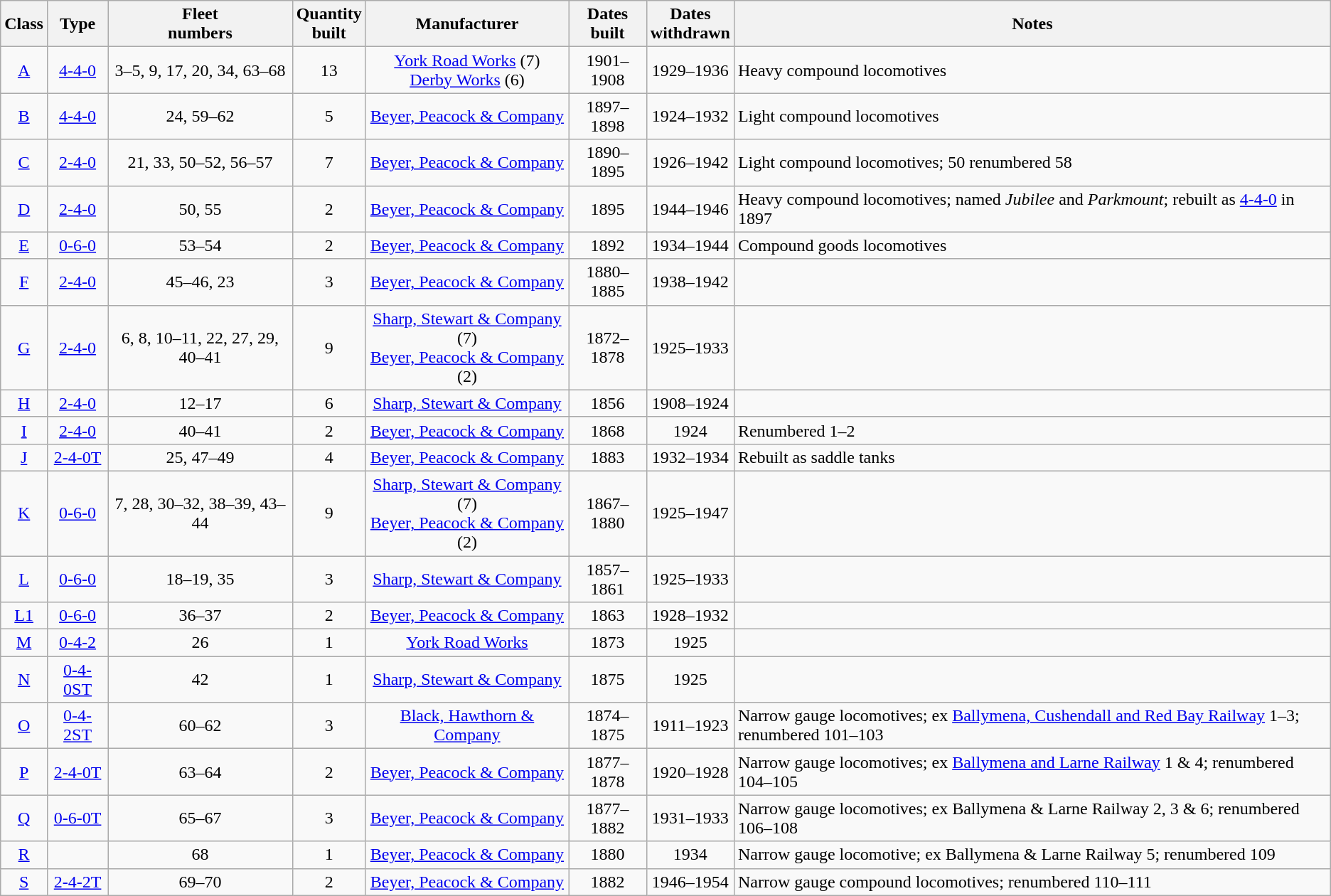<table class=wikitable style=text-align:center>
<tr>
<th>Class</th>
<th>Type</th>
<th>Fleet<br>numbers</th>
<th>Quantity<br>built</th>
<th>Manufacturer</th>
<th>Dates<br>built</th>
<th>Dates<br>withdrawn</th>
<th>Notes</th>
</tr>
<tr>
<td><a href='#'>A</a></td>
<td><a href='#'>4-4-0</a></td>
<td>3–5, 9, 17, 20, 34, 63–68</td>
<td>13</td>
<td><a href='#'>York Road Works</a> (7)<br><a href='#'>Derby Works</a> (6)</td>
<td>1901–1908</td>
<td>1929–1936</td>
<td align=left>Heavy compound locomotives</td>
</tr>
<tr>
<td><a href='#'>B</a></td>
<td><a href='#'>4-4-0</a></td>
<td>24, 59–62</td>
<td>5</td>
<td><a href='#'>Beyer, Peacock & Company</a></td>
<td>1897–1898</td>
<td>1924–1932</td>
<td align=left>Light compound locomotives</td>
</tr>
<tr>
<td><a href='#'>C</a></td>
<td><a href='#'>2-4-0</a></td>
<td>21, 33, 50–52, 56–57</td>
<td>7</td>
<td><a href='#'>Beyer, Peacock & Company</a></td>
<td>1890–1895</td>
<td>1926–1942</td>
<td align=left>Light compound locomotives; 50 renumbered 58</td>
</tr>
<tr>
<td><a href='#'>D</a></td>
<td><a href='#'>2-4-0</a></td>
<td>50, 55</td>
<td>2</td>
<td><a href='#'>Beyer, Peacock & Company</a></td>
<td>1895</td>
<td>1944–1946</td>
<td align=left>Heavy compound locomotives; named <em>Jubilee</em> and <em>Parkmount</em>; rebuilt as <a href='#'>4-4-0</a> in 1897</td>
</tr>
<tr>
<td><a href='#'>E</a></td>
<td><a href='#'>0-6-0</a></td>
<td>53–54</td>
<td>2</td>
<td><a href='#'>Beyer, Peacock & Company</a></td>
<td>1892</td>
<td>1934–1944</td>
<td align=left>Compound goods locomotives</td>
</tr>
<tr>
<td><a href='#'>F</a></td>
<td><a href='#'>2-4-0</a></td>
<td>45–46, 23</td>
<td>3</td>
<td><a href='#'>Beyer, Peacock & Company</a></td>
<td>1880–1885</td>
<td>1938–1942</td>
<td align=left></td>
</tr>
<tr>
<td><a href='#'>G</a></td>
<td><a href='#'>2-4-0</a></td>
<td>6, 8, 10–11, 22, 27, 29, 40–41</td>
<td>9</td>
<td><a href='#'>Sharp, Stewart & Company</a> (7)<br><a href='#'>Beyer, Peacock & Company</a> (2)</td>
<td>1872–1878</td>
<td>1925–1933</td>
<td align=left></td>
</tr>
<tr>
<td><a href='#'>H</a></td>
<td><a href='#'>2-4-0</a></td>
<td>12–17</td>
<td>6</td>
<td><a href='#'>Sharp, Stewart & Company</a></td>
<td>1856</td>
<td>1908–1924</td>
<td align=left></td>
</tr>
<tr>
<td><a href='#'>I</a></td>
<td><a href='#'>2-4-0</a></td>
<td>40–41</td>
<td>2</td>
<td><a href='#'>Beyer, Peacock & Company</a></td>
<td>1868</td>
<td>1924</td>
<td align=left>Renumbered 1–2</td>
</tr>
<tr>
<td><a href='#'>J</a></td>
<td><a href='#'>2-4-0T</a></td>
<td>25, 47–49</td>
<td>4</td>
<td><a href='#'>Beyer, Peacock & Company</a></td>
<td>1883</td>
<td>1932–1934</td>
<td align=left>Rebuilt as saddle tanks</td>
</tr>
<tr>
<td><a href='#'>K</a></td>
<td><a href='#'>0-6-0</a></td>
<td>7, 28, 30–32, 38–39, 43–44</td>
<td>9</td>
<td><a href='#'>Sharp, Stewart & Company</a> (7)<br><a href='#'>Beyer, Peacock & Company</a> (2)</td>
<td>1867–1880</td>
<td>1925–1947</td>
<td align=left></td>
</tr>
<tr>
<td><a href='#'>L</a></td>
<td><a href='#'>0-6-0</a></td>
<td>18–19, 35</td>
<td>3</td>
<td><a href='#'>Sharp, Stewart & Company</a></td>
<td>1857–1861</td>
<td>1925–1933</td>
<td align=left></td>
</tr>
<tr>
<td><a href='#'>L1</a></td>
<td><a href='#'>0-6-0</a></td>
<td>36–37</td>
<td>2</td>
<td><a href='#'>Beyer, Peacock & Company</a></td>
<td>1863</td>
<td>1928–1932</td>
<td align=left></td>
</tr>
<tr>
<td><a href='#'>M</a></td>
<td><a href='#'>0-4-2</a></td>
<td>26</td>
<td>1</td>
<td><a href='#'>York Road Works</a></td>
<td>1873</td>
<td>1925</td>
<td align=left></td>
</tr>
<tr>
<td><a href='#'>N</a></td>
<td><a href='#'>0-4-0ST</a></td>
<td>42</td>
<td>1</td>
<td><a href='#'>Sharp, Stewart & Company</a></td>
<td>1875</td>
<td>1925</td>
<td align=left></td>
</tr>
<tr>
<td><a href='#'>O</a></td>
<td><a href='#'>0-4-2ST</a></td>
<td>60–62</td>
<td>3</td>
<td><a href='#'>Black, Hawthorn & Company</a></td>
<td>1874–1875</td>
<td>1911–1923</td>
<td align=left>Narrow gauge locomotives; ex <a href='#'>Ballymena, Cushendall and Red Bay Railway</a> 1–3; renumbered 101–103</td>
</tr>
<tr>
<td><a href='#'>P</a></td>
<td><a href='#'>2-4-0T</a></td>
<td>63–64</td>
<td>2</td>
<td><a href='#'>Beyer, Peacock & Company</a></td>
<td>1877–1878</td>
<td>1920–1928</td>
<td align=left>Narrow gauge locomotives; ex <a href='#'>Ballymena and Larne Railway</a> 1 & 4; renumbered 104–105</td>
</tr>
<tr>
<td><a href='#'>Q</a></td>
<td><a href='#'>0-6-0T</a></td>
<td>65–67</td>
<td>3</td>
<td><a href='#'>Beyer, Peacock & Company</a></td>
<td>1877–1882</td>
<td>1931–1933</td>
<td align=left>Narrow gauge locomotives; ex Ballymena & Larne Railway 2, 3 & 6; renumbered 106–108</td>
</tr>
<tr>
<td><a href='#'>R</a></td>
<td></td>
<td>68</td>
<td>1</td>
<td><a href='#'>Beyer, Peacock & Company</a></td>
<td>1880</td>
<td>1934</td>
<td align=left>Narrow gauge locomotive; ex Ballymena & Larne Railway 5; renumbered 109</td>
</tr>
<tr>
<td><a href='#'>S</a></td>
<td><a href='#'>2-4-2T</a></td>
<td>69–70</td>
<td>2</td>
<td><a href='#'>Beyer, Peacock & Company</a></td>
<td>1882</td>
<td>1946–1954</td>
<td align=left>Narrow gauge compound locomotives; renumbered 110–111</td>
</tr>
</table>
